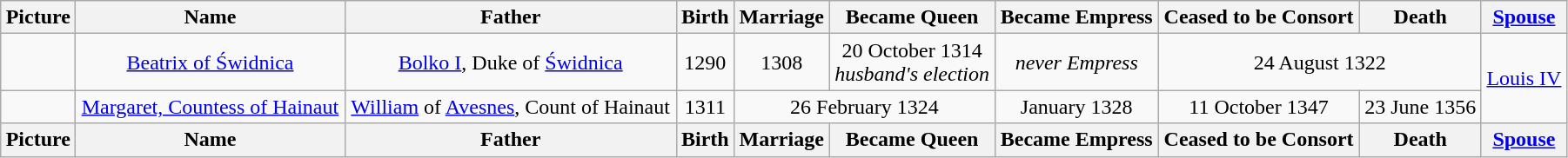<table width=95% class="wikitable">
<tr>
<th>Picture</th>
<th>Name</th>
<th>Father</th>
<th>Birth</th>
<th>Marriage</th>
<th>Became Queen</th>
<th>Became Empress</th>
<th>Ceased to be Consort</th>
<th>Death</th>
<th><a href='#'>Spouse</a></th>
</tr>
<tr>
<td align=center></td>
<td align=center><a href='#'>Beatrix of Świdnica</a></td>
<td align="center"><a href='#'>Bolko I</a>, Duke of <a href='#'>Świdnica</a></td>
<td align="center">1290</td>
<td align="center">1308</td>
<td align="center">20 October 1314<br><em>husband's election</em></td>
<td align="center"><em>never Empress</em></td>
<td align="center" colspan="2">24 August 1322</td>
<td align="center" rowspan="2"><a href='#'>Louis IV</a></td>
</tr>
<tr>
<td align=center></td>
<td align=center><a href='#'>Margaret, Countess of Hainaut</a></td>
<td align="center"><a href='#'>William</a> of <a href='#'>Avesnes</a>, Count of Hainaut</td>
<td align="center">1311</td>
<td align="center" colspan="2">26 February 1324</td>
<td align="center">January 1328</td>
<td align="center">11 October 1347</td>
<td align="center">23 June 1356</td>
</tr>
<tr>
<th>Picture</th>
<th>Name</th>
<th>Father</th>
<th>Birth</th>
<th>Marriage</th>
<th>Became Queen</th>
<th>Became Empress</th>
<th>Ceased to be Consort</th>
<th>Death</th>
<th><a href='#'>Spouse</a></th>
</tr>
</table>
